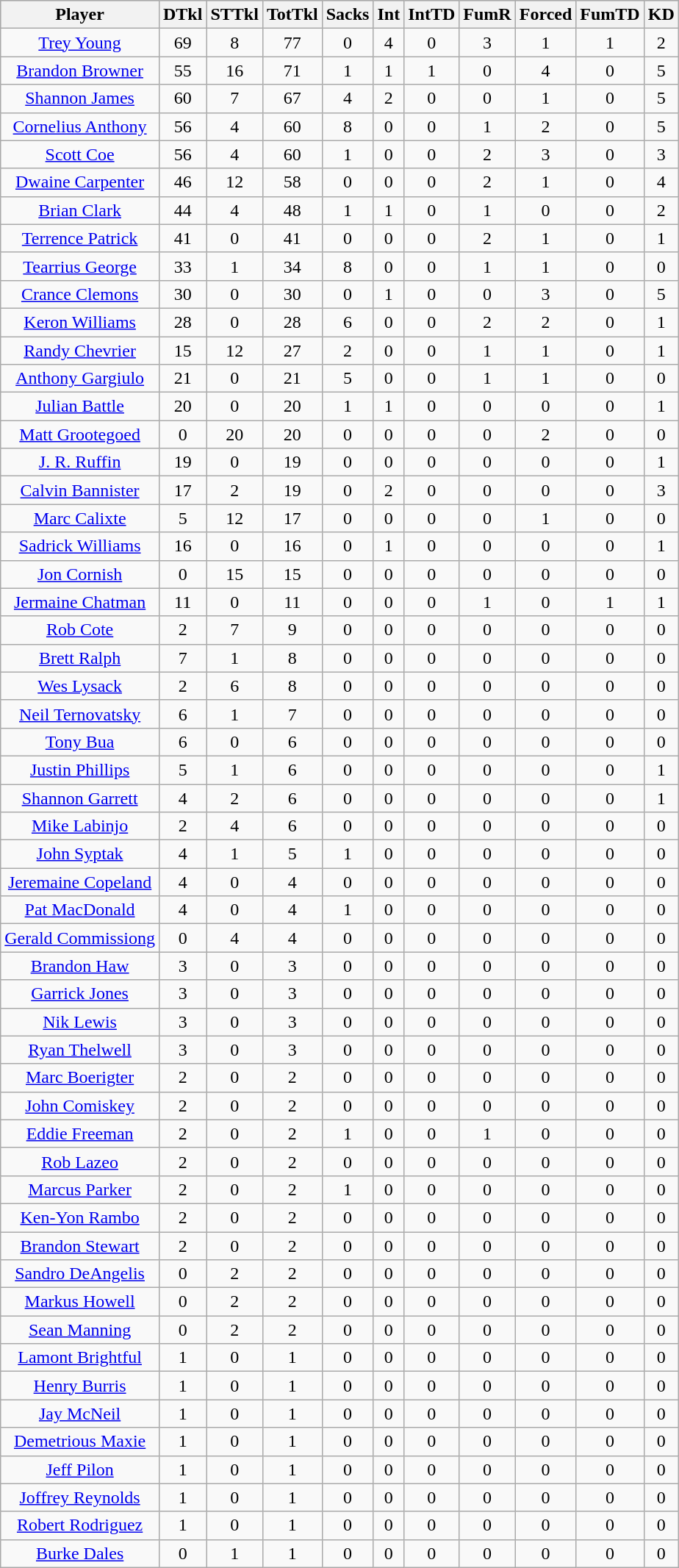<table class="wikitable">
<tr ALIGN="center" bgcolor="#c0c0c0">
<th ALIGN="center">Player</th>
<th ALIGN="center">DTkl</th>
<th ALIGN="center">STTkl</th>
<th ALIGN="center">TotTkl</th>
<th ALIGN="center">Sacks</th>
<th ALIGN="center">Int</th>
<th ALIGN="center">IntTD</th>
<th ALIGN="center">FumR</th>
<th ALIGN="center">Forced</th>
<th ALIGN="center">FumTD</th>
<th ALIGN="center">KD</th>
</tr>
<tr align="center">
<td><a href='#'>Trey Young</a></td>
<td>69</td>
<td>8</td>
<td>77</td>
<td>0</td>
<td>4</td>
<td>0</td>
<td>3</td>
<td>1</td>
<td>1</td>
<td>2</td>
</tr>
<tr align="center">
<td><a href='#'>Brandon Browner</a></td>
<td>55</td>
<td>16</td>
<td>71</td>
<td>1</td>
<td>1</td>
<td>1</td>
<td>0</td>
<td>4</td>
<td>0</td>
<td>5</td>
</tr>
<tr align="center">
<td><a href='#'>Shannon James</a></td>
<td>60</td>
<td>7</td>
<td>67</td>
<td>4</td>
<td>2</td>
<td>0</td>
<td>0</td>
<td>1</td>
<td>0</td>
<td>5</td>
</tr>
<tr align="center">
<td><a href='#'>Cornelius Anthony</a></td>
<td>56</td>
<td>4</td>
<td>60</td>
<td>8</td>
<td>0</td>
<td>0</td>
<td>1</td>
<td>2</td>
<td>0</td>
<td>5</td>
</tr>
<tr align="center">
<td><a href='#'>Scott Coe</a></td>
<td>56</td>
<td>4</td>
<td>60</td>
<td>1</td>
<td>0</td>
<td>0</td>
<td>2</td>
<td>3</td>
<td>0</td>
<td>3</td>
</tr>
<tr align="center">
<td><a href='#'>Dwaine Carpenter</a></td>
<td>46</td>
<td>12</td>
<td>58</td>
<td>0</td>
<td>0</td>
<td>0</td>
<td>2</td>
<td>1</td>
<td>0</td>
<td>4</td>
</tr>
<tr align="center">
<td><a href='#'>Brian Clark</a></td>
<td>44</td>
<td>4</td>
<td>48</td>
<td>1</td>
<td>1</td>
<td>0</td>
<td>1</td>
<td>0</td>
<td>0</td>
<td>2</td>
</tr>
<tr align="center">
<td><a href='#'>Terrence Patrick</a></td>
<td>41</td>
<td>0</td>
<td>41</td>
<td>0</td>
<td>0</td>
<td>0</td>
<td>2</td>
<td>1</td>
<td>0</td>
<td>1</td>
</tr>
<tr align="center">
<td><a href='#'>Tearrius George</a></td>
<td>33</td>
<td>1</td>
<td>34</td>
<td>8</td>
<td>0</td>
<td>0</td>
<td>1</td>
<td>1</td>
<td>0</td>
<td>0</td>
</tr>
<tr align="center">
<td><a href='#'>Crance Clemons</a></td>
<td>30</td>
<td>0</td>
<td>30</td>
<td>0</td>
<td>1</td>
<td>0</td>
<td>0</td>
<td>3</td>
<td>0</td>
<td>5</td>
</tr>
<tr align="center">
<td><a href='#'>Keron Williams</a></td>
<td>28</td>
<td>0</td>
<td>28</td>
<td>6</td>
<td>0</td>
<td>0</td>
<td>2</td>
<td>2</td>
<td>0</td>
<td>1</td>
</tr>
<tr align="center">
<td><a href='#'>Randy Chevrier</a></td>
<td>15</td>
<td>12</td>
<td>27</td>
<td>2</td>
<td>0</td>
<td>0</td>
<td>1</td>
<td>1</td>
<td>0</td>
<td>1</td>
</tr>
<tr align="center">
<td><a href='#'>Anthony Gargiulo</a></td>
<td>21</td>
<td>0</td>
<td>21</td>
<td>5</td>
<td>0</td>
<td>0</td>
<td>1</td>
<td>1</td>
<td>0</td>
<td>0</td>
</tr>
<tr align="center">
<td><a href='#'>Julian Battle</a></td>
<td>20</td>
<td>0</td>
<td>20</td>
<td>1</td>
<td>1</td>
<td>0</td>
<td>0</td>
<td>0</td>
<td>0</td>
<td>1</td>
</tr>
<tr align="center">
<td><a href='#'>Matt Grootegoed</a></td>
<td>0</td>
<td>20</td>
<td>20</td>
<td>0</td>
<td>0</td>
<td>0</td>
<td>0</td>
<td>2</td>
<td>0</td>
<td>0</td>
</tr>
<tr align="center">
<td><a href='#'>J. R. Ruffin</a></td>
<td>19</td>
<td>0</td>
<td>19</td>
<td>0</td>
<td>0</td>
<td>0</td>
<td>0</td>
<td>0</td>
<td>0</td>
<td>1</td>
</tr>
<tr align="center">
<td><a href='#'>Calvin Bannister</a></td>
<td>17</td>
<td>2</td>
<td>19</td>
<td>0</td>
<td>2</td>
<td>0</td>
<td>0</td>
<td>0</td>
<td>0</td>
<td>3</td>
</tr>
<tr align="center">
<td><a href='#'>Marc Calixte</a></td>
<td>5</td>
<td>12</td>
<td>17</td>
<td>0</td>
<td>0</td>
<td>0</td>
<td>0</td>
<td>1</td>
<td>0</td>
<td>0</td>
</tr>
<tr align="center">
<td><a href='#'>Sadrick Williams</a></td>
<td>16</td>
<td>0</td>
<td>16</td>
<td>0</td>
<td>1</td>
<td>0</td>
<td>0</td>
<td>0</td>
<td>0</td>
<td>1</td>
</tr>
<tr align="center">
<td><a href='#'>Jon Cornish</a></td>
<td>0</td>
<td>15</td>
<td>15</td>
<td>0</td>
<td>0</td>
<td>0</td>
<td>0</td>
<td>0</td>
<td>0</td>
<td>0</td>
</tr>
<tr align="center">
<td><a href='#'>Jermaine Chatman</a></td>
<td>11</td>
<td>0</td>
<td>11</td>
<td>0</td>
<td>0</td>
<td>0</td>
<td>1</td>
<td>0</td>
<td>1</td>
<td>1</td>
</tr>
<tr align="center">
<td><a href='#'>Rob Cote</a></td>
<td>2</td>
<td>7</td>
<td>9</td>
<td>0</td>
<td>0</td>
<td>0</td>
<td>0</td>
<td>0</td>
<td>0</td>
<td>0</td>
</tr>
<tr align="center">
<td><a href='#'>Brett Ralph</a></td>
<td>7</td>
<td>1</td>
<td>8</td>
<td>0</td>
<td>0</td>
<td>0</td>
<td>0</td>
<td>0</td>
<td>0</td>
<td>0</td>
</tr>
<tr align="center">
<td><a href='#'>Wes Lysack</a></td>
<td>2</td>
<td>6</td>
<td>8</td>
<td>0</td>
<td>0</td>
<td>0</td>
<td>0</td>
<td>0</td>
<td>0</td>
<td>0</td>
</tr>
<tr align="center">
<td><a href='#'>Neil Ternovatsky</a></td>
<td>6</td>
<td>1</td>
<td>7</td>
<td>0</td>
<td>0</td>
<td>0</td>
<td>0</td>
<td>0</td>
<td>0</td>
<td>0</td>
</tr>
<tr align="center">
<td><a href='#'>Tony Bua</a></td>
<td>6</td>
<td>0</td>
<td>6</td>
<td>0</td>
<td>0</td>
<td>0</td>
<td>0</td>
<td>0</td>
<td>0</td>
<td>0</td>
</tr>
<tr align="center">
<td><a href='#'>Justin Phillips</a></td>
<td>5</td>
<td>1</td>
<td>6</td>
<td>0</td>
<td>0</td>
<td>0</td>
<td>0</td>
<td>0</td>
<td>0</td>
<td>1</td>
</tr>
<tr align="center">
<td><a href='#'>Shannon Garrett</a></td>
<td>4</td>
<td>2</td>
<td>6</td>
<td>0</td>
<td>0</td>
<td>0</td>
<td>0</td>
<td>0</td>
<td>0</td>
<td>1</td>
</tr>
<tr align="center">
<td><a href='#'>Mike Labinjo</a></td>
<td>2</td>
<td>4</td>
<td>6</td>
<td>0</td>
<td>0</td>
<td>0</td>
<td>0</td>
<td>0</td>
<td>0</td>
<td>0</td>
</tr>
<tr align="center">
<td><a href='#'>John Syptak</a></td>
<td>4</td>
<td>1</td>
<td>5</td>
<td>1</td>
<td>0</td>
<td>0</td>
<td>0</td>
<td>0</td>
<td>0</td>
<td>0</td>
</tr>
<tr align="center">
<td><a href='#'>Jeremaine Copeland</a></td>
<td>4</td>
<td>0</td>
<td>4</td>
<td>0</td>
<td>0</td>
<td>0</td>
<td>0</td>
<td>0</td>
<td>0</td>
<td>0</td>
</tr>
<tr align="center">
<td><a href='#'>Pat MacDonald</a></td>
<td>4</td>
<td>0</td>
<td>4</td>
<td>1</td>
<td>0</td>
<td>0</td>
<td>0</td>
<td>0</td>
<td>0</td>
<td>0</td>
</tr>
<tr align="center">
<td><a href='#'>Gerald Commissiong</a></td>
<td>0</td>
<td>4</td>
<td>4</td>
<td>0</td>
<td>0</td>
<td>0</td>
<td>0</td>
<td>0</td>
<td>0</td>
<td>0</td>
</tr>
<tr align="center">
<td><a href='#'>Brandon Haw</a></td>
<td>3</td>
<td>0</td>
<td>3</td>
<td>0</td>
<td>0</td>
<td>0</td>
<td>0</td>
<td>0</td>
<td>0</td>
<td>0</td>
</tr>
<tr align="center">
<td><a href='#'>Garrick Jones</a></td>
<td>3</td>
<td>0</td>
<td>3</td>
<td>0</td>
<td>0</td>
<td>0</td>
<td>0</td>
<td>0</td>
<td>0</td>
<td>0</td>
</tr>
<tr align="center">
<td><a href='#'>Nik Lewis</a></td>
<td>3</td>
<td>0</td>
<td>3</td>
<td>0</td>
<td>0</td>
<td>0</td>
<td>0</td>
<td>0</td>
<td>0</td>
<td>0</td>
</tr>
<tr align="center">
<td><a href='#'>Ryan Thelwell</a></td>
<td>3</td>
<td>0</td>
<td>3</td>
<td>0</td>
<td>0</td>
<td>0</td>
<td>0</td>
<td>0</td>
<td>0</td>
<td>0</td>
</tr>
<tr align="center">
<td><a href='#'>Marc Boerigter</a></td>
<td>2</td>
<td>0</td>
<td>2</td>
<td>0</td>
<td>0</td>
<td>0</td>
<td>0</td>
<td>0</td>
<td>0</td>
<td>0</td>
</tr>
<tr align="center">
<td><a href='#'>John Comiskey</a></td>
<td>2</td>
<td>0</td>
<td>2</td>
<td>0</td>
<td>0</td>
<td>0</td>
<td>0</td>
<td>0</td>
<td>0</td>
<td>0</td>
</tr>
<tr align="center">
<td><a href='#'>Eddie Freeman</a></td>
<td>2</td>
<td>0</td>
<td>2</td>
<td>1</td>
<td>0</td>
<td>0</td>
<td>1</td>
<td>0</td>
<td>0</td>
<td>0</td>
</tr>
<tr align="center">
<td><a href='#'>Rob Lazeo</a></td>
<td>2</td>
<td>0</td>
<td>2</td>
<td>0</td>
<td>0</td>
<td>0</td>
<td>0</td>
<td>0</td>
<td>0</td>
<td>0</td>
</tr>
<tr align="center">
<td><a href='#'>Marcus Parker</a></td>
<td>2</td>
<td>0</td>
<td>2</td>
<td>1</td>
<td>0</td>
<td>0</td>
<td>0</td>
<td>0</td>
<td>0</td>
<td>0</td>
</tr>
<tr align="center">
<td><a href='#'>Ken-Yon Rambo</a></td>
<td>2</td>
<td>0</td>
<td>2</td>
<td>0</td>
<td>0</td>
<td>0</td>
<td>0</td>
<td>0</td>
<td>0</td>
<td>0</td>
</tr>
<tr align="center">
<td><a href='#'>Brandon Stewart</a></td>
<td>2</td>
<td>0</td>
<td>2</td>
<td>0</td>
<td>0</td>
<td>0</td>
<td>0</td>
<td>0</td>
<td>0</td>
<td>0</td>
</tr>
<tr align="center">
<td><a href='#'>Sandro DeAngelis</a></td>
<td>0</td>
<td>2</td>
<td>2</td>
<td>0</td>
<td>0</td>
<td>0</td>
<td>0</td>
<td>0</td>
<td>0</td>
<td>0</td>
</tr>
<tr align="center">
<td><a href='#'>Markus Howell</a></td>
<td>0</td>
<td>2</td>
<td>2</td>
<td>0</td>
<td>0</td>
<td>0</td>
<td>0</td>
<td>0</td>
<td>0</td>
<td>0</td>
</tr>
<tr align="center">
<td><a href='#'>Sean Manning</a></td>
<td>0</td>
<td>2</td>
<td>2</td>
<td>0</td>
<td>0</td>
<td>0</td>
<td>0</td>
<td>0</td>
<td>0</td>
<td>0</td>
</tr>
<tr align="center">
<td><a href='#'>Lamont Brightful</a></td>
<td>1</td>
<td>0</td>
<td>1</td>
<td>0</td>
<td>0</td>
<td>0</td>
<td>0</td>
<td>0</td>
<td>0</td>
<td>0</td>
</tr>
<tr align="center">
<td><a href='#'>Henry Burris</a></td>
<td>1</td>
<td>0</td>
<td>1</td>
<td>0</td>
<td>0</td>
<td>0</td>
<td>0</td>
<td>0</td>
<td>0</td>
<td>0</td>
</tr>
<tr align="center">
<td><a href='#'>Jay McNeil</a></td>
<td>1</td>
<td>0</td>
<td>1</td>
<td>0</td>
<td>0</td>
<td>0</td>
<td>0</td>
<td>0</td>
<td>0</td>
<td>0</td>
</tr>
<tr align="center">
<td><a href='#'>Demetrious Maxie</a></td>
<td>1</td>
<td>0</td>
<td>1</td>
<td>0</td>
<td>0</td>
<td>0</td>
<td>0</td>
<td>0</td>
<td>0</td>
<td>0</td>
</tr>
<tr align="center">
<td><a href='#'>Jeff Pilon</a></td>
<td>1</td>
<td>0</td>
<td>1</td>
<td>0</td>
<td>0</td>
<td>0</td>
<td>0</td>
<td>0</td>
<td>0</td>
<td>0</td>
</tr>
<tr align="center">
<td><a href='#'>Joffrey Reynolds</a></td>
<td>1</td>
<td>0</td>
<td>1</td>
<td>0</td>
<td>0</td>
<td>0</td>
<td>0</td>
<td>0</td>
<td>0</td>
<td>0</td>
</tr>
<tr align="center">
<td><a href='#'>Robert Rodriguez</a></td>
<td>1</td>
<td>0</td>
<td>1</td>
<td>0</td>
<td>0</td>
<td>0</td>
<td>0</td>
<td>0</td>
<td>0</td>
<td>0</td>
</tr>
<tr align="center">
<td><a href='#'>Burke Dales</a></td>
<td>0</td>
<td>1</td>
<td>1</td>
<td>0</td>
<td>0</td>
<td>0</td>
<td>0</td>
<td>0</td>
<td>0</td>
<td>0</td>
</tr>
</table>
